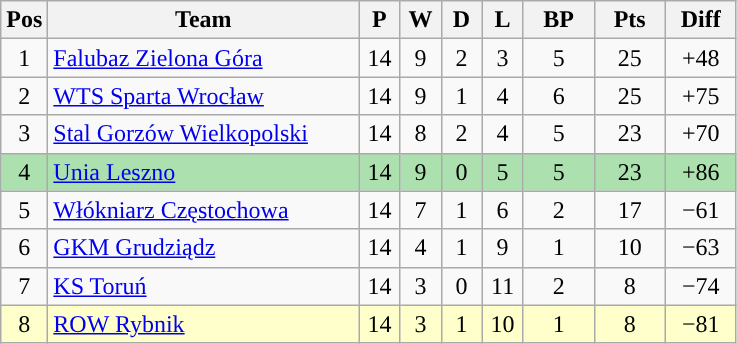<table class="wikitable" style="font-size: 100%">
<tr>
<th width=20>Pos</th>
<th width=200>Team</th>
<th width=20>P</th>
<th width=20>W</th>
<th width=20>D</th>
<th width=20>L</th>
<th width=40>BP</th>
<th width=40>Pts</th>
<th width=40>Diff</th>
</tr>
<tr align=center>
<td>1</td>
<td align="left"><a href='#'>Falubaz Zielona Góra</a></td>
<td>14</td>
<td>9</td>
<td>2</td>
<td>3</td>
<td>5</td>
<td>25</td>
<td>+48</td>
</tr>
<tr align=center>
<td>2</td>
<td align="left"><a href='#'>WTS Sparta Wrocław</a></td>
<td>14</td>
<td>9</td>
<td>1</td>
<td>4</td>
<td>6</td>
<td>25</td>
<td>+75</td>
</tr>
<tr align=center>
<td>3</td>
<td align="left"><a href='#'>Stal Gorzów Wielkopolski</a></td>
<td>14</td>
<td>8</td>
<td>2</td>
<td>4</td>
<td>5</td>
<td>23</td>
<td>+70</td>
</tr>
<tr align=center style="background:#ACE1AF;">
<td>4</td>
<td align="left"><a href='#'>Unia Leszno</a></td>
<td>14</td>
<td>9</td>
<td>0</td>
<td>5</td>
<td>5</td>
<td>23</td>
<td>+86</td>
</tr>
<tr align=center>
<td>5</td>
<td align="left"><a href='#'>Włókniarz Częstochowa</a></td>
<td>14</td>
<td>7</td>
<td>1</td>
<td>6</td>
<td>2</td>
<td>17</td>
<td>−61</td>
</tr>
<tr align=center>
<td>6</td>
<td align="left"><a href='#'>GKM Grudziądz</a></td>
<td>14</td>
<td>4</td>
<td>1</td>
<td>9</td>
<td>1</td>
<td>10</td>
<td>−63</td>
</tr>
<tr align=center>
<td>7</td>
<td align="left"><a href='#'>KS Toruń</a></td>
<td>14</td>
<td>3</td>
<td>0</td>
<td>11</td>
<td>2</td>
<td>8</td>
<td>−74</td>
</tr>
<tr align=center style="background: #ffffcc;">
<td>8</td>
<td align="left"><a href='#'>ROW Rybnik</a></td>
<td>14</td>
<td>3</td>
<td>1</td>
<td>10</td>
<td>1</td>
<td>8</td>
<td>−81</td>
</tr>
</table>
